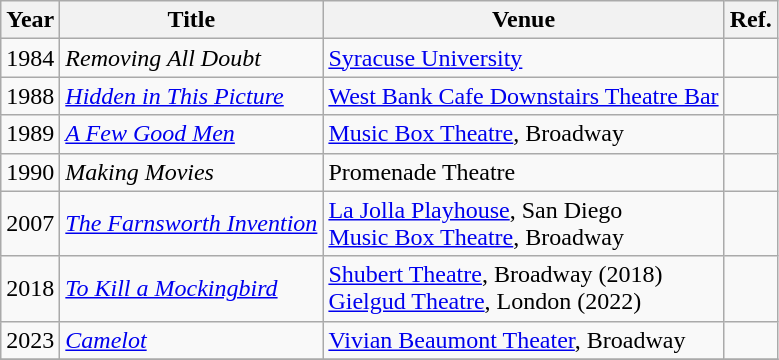<table class="wikitable">
<tr>
<th>Year</th>
<th>Title</th>
<th>Venue</th>
<th>Ref.</th>
</tr>
<tr>
<td>1984</td>
<td><em>Removing All Doubt</em></td>
<td><a href='#'>Syracuse University</a></td>
<td></td>
</tr>
<tr>
<td>1988</td>
<td><em><a href='#'>Hidden in This Picture</a></em></td>
<td><a href='#'>West Bank Cafe Downstairs Theatre Bar</a></td>
<td></td>
</tr>
<tr>
<td>1989</td>
<td><em><a href='#'>A Few Good Men</a></em></td>
<td><a href='#'>Music Box Theatre</a>, Broadway</td>
<td></td>
</tr>
<tr>
<td>1990</td>
<td><em>Making Movies</em></td>
<td>Promenade Theatre</td>
<td></td>
</tr>
<tr>
<td>2007</td>
<td><em><a href='#'>The Farnsworth Invention</a></em></td>
<td><a href='#'>La Jolla Playhouse</a>, San Diego <br><a href='#'>Music Box Theatre</a>, Broadway</td>
<td></td>
</tr>
<tr>
<td>2018</td>
<td><em><a href='#'>To Kill a Mockingbird</a></em></td>
<td><a href='#'>Shubert Theatre</a>, Broadway (2018) <br><a href='#'>Gielgud Theatre</a>, London (2022)</td>
<td> <br></td>
</tr>
<tr>
<td>2023</td>
<td><em><a href='#'>Camelot</a></em></td>
<td><a href='#'>Vivian Beaumont Theater</a>, Broadway</td>
<td></td>
</tr>
<tr>
</tr>
</table>
